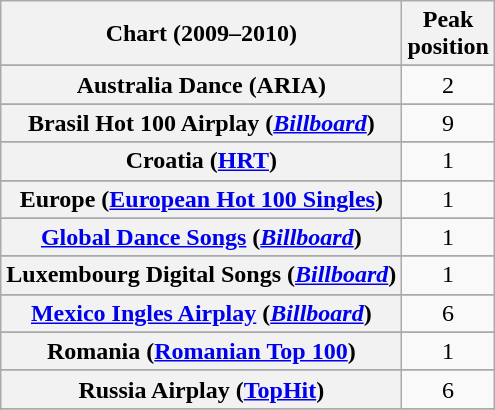<table class="wikitable sortable plainrowheaders" style="text-align:center;">
<tr>
<th scope="col">Chart (2009–2010)</th>
<th scope="col">Peak<br>position</th>
</tr>
<tr>
</tr>
<tr>
<th scope="row">Australia Dance (ARIA)</th>
<td>2</td>
</tr>
<tr>
</tr>
<tr>
</tr>
<tr>
</tr>
<tr>
<th scope="row">Brasil Hot 100 Airplay (<em><a href='#'>Billboard</a></em>)</th>
<td>9</td>
</tr>
<tr>
</tr>
<tr>
</tr>
<tr>
</tr>
<tr>
</tr>
<tr>
<th scope="row">Croatia (<a href='#'>HRT</a>)</th>
<td>1</td>
</tr>
<tr>
</tr>
<tr>
</tr>
<tr>
<th scope="row">Europe (<a href='#'>European Hot 100 Singles</a>)</th>
<td>1</td>
</tr>
<tr>
</tr>
<tr>
</tr>
<tr>
</tr>
<tr>
</tr>
<tr>
<th scope="row"><a href='#'>Global Dance Songs</a> (<em><a href='#'>Billboard</a></em>)</th>
<td>1</td>
</tr>
<tr>
</tr>
<tr>
</tr>
<tr>
</tr>
<tr>
</tr>
<tr>
</tr>
<tr>
<th scope="row">Luxembourg Digital Songs (<em><a href='#'>Billboard</a></em>)</th>
<td>1</td>
</tr>
<tr>
</tr>
<tr>
</tr>
<tr>
<th scope="row"><a href='#'>Mexico Ingles Airplay</a> (<em><a href='#'>Billboard</a></em>)</th>
<td>6</td>
</tr>
<tr>
</tr>
<tr>
</tr>
<tr>
<th scope="row">Romania (<a href='#'>Romanian Top 100</a>)</th>
<td>1</td>
</tr>
<tr>
</tr>
<tr>
<th scope="row">Russia Airplay (<a href='#'>TopHit</a>)</th>
<td>6</td>
</tr>
<tr>
</tr>
<tr>
</tr>
<tr>
</tr>
<tr>
</tr>
<tr>
</tr>
<tr>
</tr>
<tr>
</tr>
<tr>
</tr>
<tr>
</tr>
<tr>
</tr>
<tr>
</tr>
</table>
